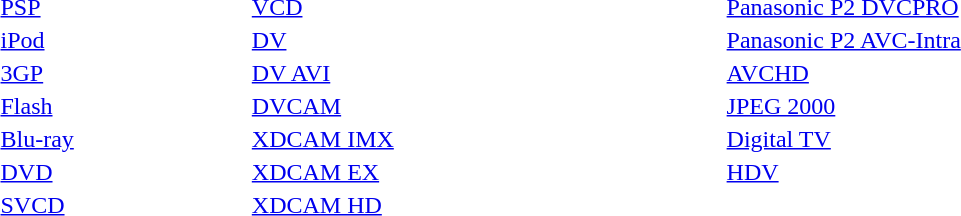<table style="text-align:left; width:80%;">
<tr>
<td><a href='#'>PSP</a></td>
<td><a href='#'>VCD</a></td>
<td><a href='#'>Panasonic P2 DVCPRO</a></td>
<td></td>
</tr>
<tr>
<td><a href='#'>iPod</a></td>
<td><a href='#'>DV</a></td>
<td><a href='#'>Panasonic P2 AVC-Intra</a></td>
</tr>
<tr>
<td><a href='#'>3GP</a></td>
<td><a href='#'>DV AVI</a></td>
<td><a href='#'>AVCHD</a></td>
</tr>
<tr>
<td><a href='#'>Flash</a></td>
<td><a href='#'>DVCAM</a></td>
<td><a href='#'>JPEG 2000</a></td>
</tr>
<tr>
<td><a href='#'>Blu-ray</a></td>
<td><a href='#'>XDCAM IMX</a></td>
<td><a href='#'>Digital TV</a></td>
</tr>
<tr>
<td><a href='#'>DVD</a></td>
<td><a href='#'>XDCAM EX</a></td>
<td><a href='#'>HDV</a></td>
</tr>
<tr>
<td><a href='#'>SVCD</a></td>
<td><a href='#'>XDCAM HD</a></td>
</tr>
</table>
